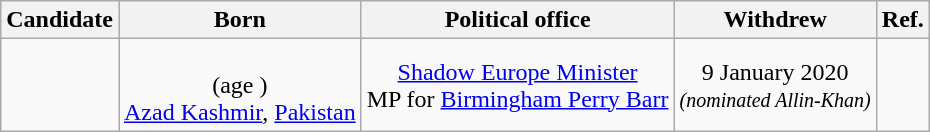<table class="wikitable sortable" style="text-align:center">
<tr>
<th>Candidate</th>
<th>Born</th>
<th>Political office</th>
<th>Withdrew</th>
<th class=unsortable>Ref.</th>
</tr>
<tr>
<td><br></td>
<td><br>(age )<br><a href='#'>Azad Kashmir</a>, <a href='#'>Pakistan</a></td>
<td><a href='#'>Shadow Europe Minister</a> <br>MP for <a href='#'>Birmingham Perry Barr</a> </td>
<td>9 January 2020<br><small><em>(nominated Allin-Khan)</em></small></td>
<td></td>
</tr>
</table>
